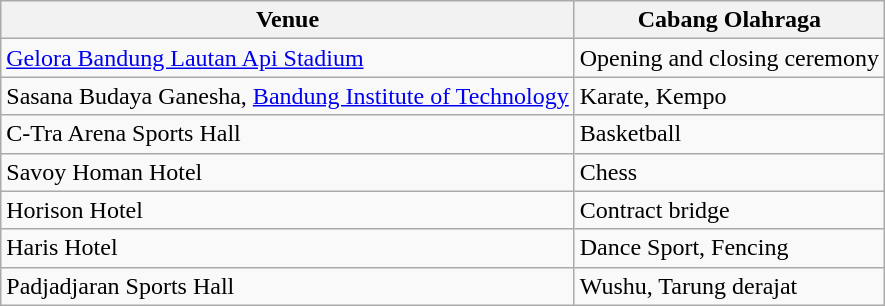<table class="wikitable">
<tr>
<th>Venue</th>
<th>Cabang Olahraga</th>
</tr>
<tr>
<td><a href='#'>Gelora Bandung Lautan Api Stadium</a></td>
<td>Opening and closing ceremony</td>
</tr>
<tr>
<td>Sasana Budaya Ganesha, <a href='#'>Bandung Institute of Technology</a></td>
<td>Karate, Kempo</td>
</tr>
<tr>
<td>C-Tra Arena Sports Hall</td>
<td>Basketball</td>
</tr>
<tr>
<td>Savoy Homan Hotel</td>
<td>Chess</td>
</tr>
<tr>
<td>Horison Hotel</td>
<td>Contract bridge</td>
</tr>
<tr>
<td>Haris Hotel</td>
<td>Dance Sport, Fencing</td>
</tr>
<tr>
<td>Padjadjaran Sports Hall</td>
<td>Wushu, Tarung derajat</td>
</tr>
</table>
